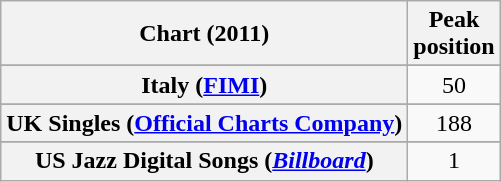<table Class="wikitable sortable plainrowheaders">
<tr>
<th scope="col">Chart (2011)</th>
<th scope="col">Peak<br>position</th>
</tr>
<tr>
</tr>
<tr>
<th scope="row">Italy (<a href='#'>FIMI</a>)</th>
<td align=center>50</td>
</tr>
<tr>
</tr>
<tr>
<th scope="row">UK Singles (<a href='#'>Official Charts Company</a>)</th>
<td align="center">188</td>
</tr>
<tr>
</tr>
<tr>
<th scope="row">US Jazz Digital Songs (<em><a href='#'>Billboard</a></em>)</th>
<td style="text-align:center;">1</td>
</tr>
</table>
